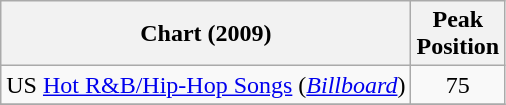<table class="wikitable">
<tr>
<th align="left">Chart (2009)</th>
<th align="left">Peak<br>Position</th>
</tr>
<tr>
<td align="left">US <a href='#'>Hot R&B/Hip-Hop Songs</a> (<a href='#'><em>Billboard</em></a>)</td>
<td align="center">75</td>
</tr>
<tr>
</tr>
</table>
